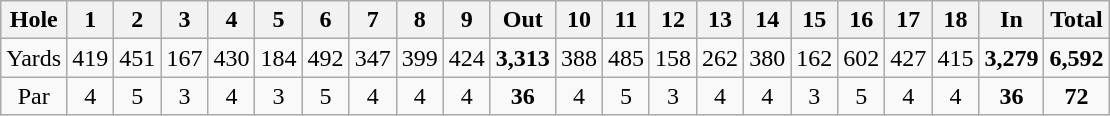<table class="wikitable" style="text-align:center">
<tr>
<th align="left">Hole</th>
<th>1</th>
<th>2</th>
<th>3</th>
<th>4</th>
<th>5</th>
<th>6</th>
<th>7</th>
<th>8</th>
<th>9</th>
<th>Out</th>
<th>10</th>
<th>11</th>
<th>12</th>
<th>13</th>
<th>14</th>
<th>15</th>
<th>16</th>
<th>17</th>
<th>18</th>
<th>In</th>
<th>Total</th>
</tr>
<tr>
<td align="center">Yards</td>
<td>419</td>
<td>451</td>
<td>167</td>
<td>430</td>
<td>184</td>
<td>492</td>
<td>347</td>
<td>399</td>
<td>424</td>
<td><strong>3,313</strong></td>
<td>388</td>
<td>485</td>
<td>158</td>
<td>262</td>
<td>380</td>
<td>162</td>
<td>602</td>
<td>427</td>
<td>415</td>
<td><strong>3,279</strong></td>
<td><strong>6,592</strong></td>
</tr>
<tr>
<td align="center">Par</td>
<td>4</td>
<td>5</td>
<td>3</td>
<td>4</td>
<td>3</td>
<td>5</td>
<td>4</td>
<td>4</td>
<td>4</td>
<td><strong>36</strong></td>
<td>4</td>
<td>5</td>
<td>3</td>
<td>4</td>
<td>4</td>
<td>3</td>
<td>5</td>
<td>4</td>
<td>4</td>
<td><strong>36</strong></td>
<td><strong>72</strong></td>
</tr>
</table>
